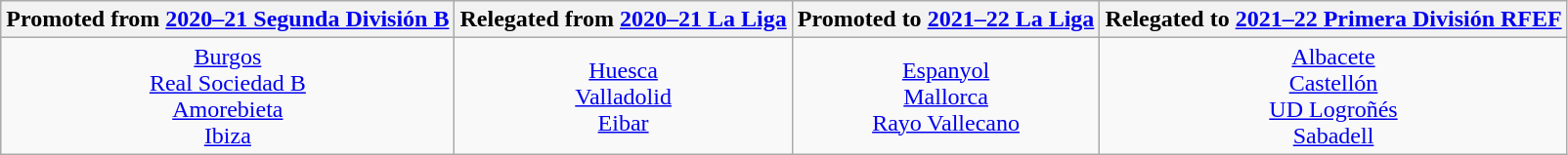<table class="wikitable" style="text-align:center;">
<tr>
<th>Promoted from <a href='#'>2020–21 Segunda División B</a></th>
<th>Relegated from <a href='#'>2020–21 La Liga</a></th>
<th>Promoted to <a href='#'>2021–22 La Liga</a></th>
<th>Relegated to <a href='#'>2021–22 Primera División RFEF</a></th>
</tr>
<tr>
<td><a href='#'>Burgos</a><br><a href='#'>Real Sociedad B</a><br><a href='#'>Amorebieta</a><br><a href='#'>Ibiza</a></td>
<td><a href='#'>Huesca</a><br><a href='#'>Valladolid</a><br><a href='#'>Eibar</a></td>
<td><a href='#'>Espanyol</a><br><a href='#'>Mallorca</a><br><a href='#'>Rayo Vallecano</a></td>
<td><a href='#'>Albacete</a><br><a href='#'>Castellón</a><br><a href='#'>UD Logroñés</a><br><a href='#'>Sabadell</a></td>
</tr>
</table>
